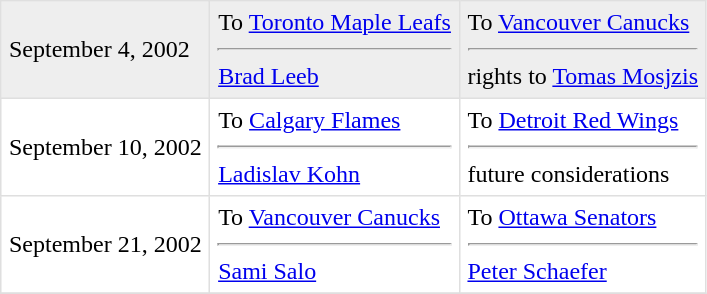<table border=1 style="border-collapse:collapse" bordercolor="#DFDFDF"  cellpadding="5">
<tr bgcolor="#eeeeee">
<td>September 4, 2002</td>
<td valign="top">To <a href='#'>Toronto Maple Leafs</a><hr><a href='#'>Brad Leeb</a></td>
<td valign="top">To <a href='#'>Vancouver Canucks</a><hr>rights to <a href='#'>Tomas Mosjzis</a></td>
</tr>
<tr>
<td>September 10, 2002</td>
<td valign="top">To <a href='#'>Calgary Flames</a><hr><a href='#'>Ladislav Kohn</a></td>
<td valign="top">To <a href='#'>Detroit Red Wings</a><hr>future considerations</td>
</tr>
<tr>
<td>September 21, 2002</td>
<td valign="top">To <a href='#'>Vancouver Canucks</a><hr><a href='#'>Sami Salo</a></td>
<td valign="top">To <a href='#'>Ottawa Senators</a> <hr><a href='#'>Peter Schaefer</a></td>
</tr>
<tr>
</tr>
</table>
